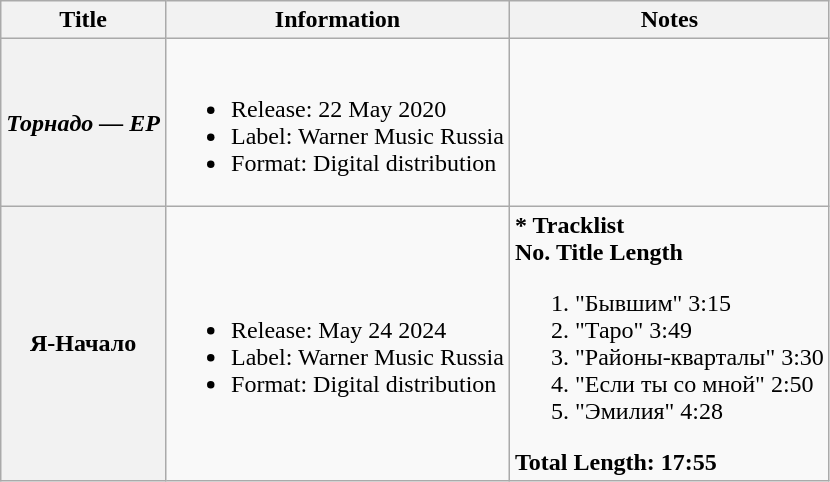<table class="wikitable" style="font-size: 100%">
<tr>
<th>Title</th>
<th>Information</th>
<th>Notes</th>
</tr>
<tr>
<th scope="row"><strong><em>Торнадо — EP</em></strong></th>
<td><br><ul><li>Release: 22 May 2020</li><li>Label: Warner Music Russia</li><li>Format: Digital distribution</li></ul></td>
<td></td>
</tr>
<tr>
<th>Я-Начало</th>
<td><br><ul><li>Release: May 24 2024</li><li>Label: Warner Music Russia</li><li>Format: Digital distribution</li></ul></td>
<td><strong>* Tracklist</strong><br><strong>No. Title                           Length</strong><ol><li>"Бывшим"                    3:15</li><li>"Таро"                          3:49</li><li>"Районы-кварталы"    3:30</li><li>"Если ты со мной"      2:50</li><li>"Эмилия"                     4:28</li></ol><strong>Total Length:   17:55</strong></td>
</tr>
</table>
